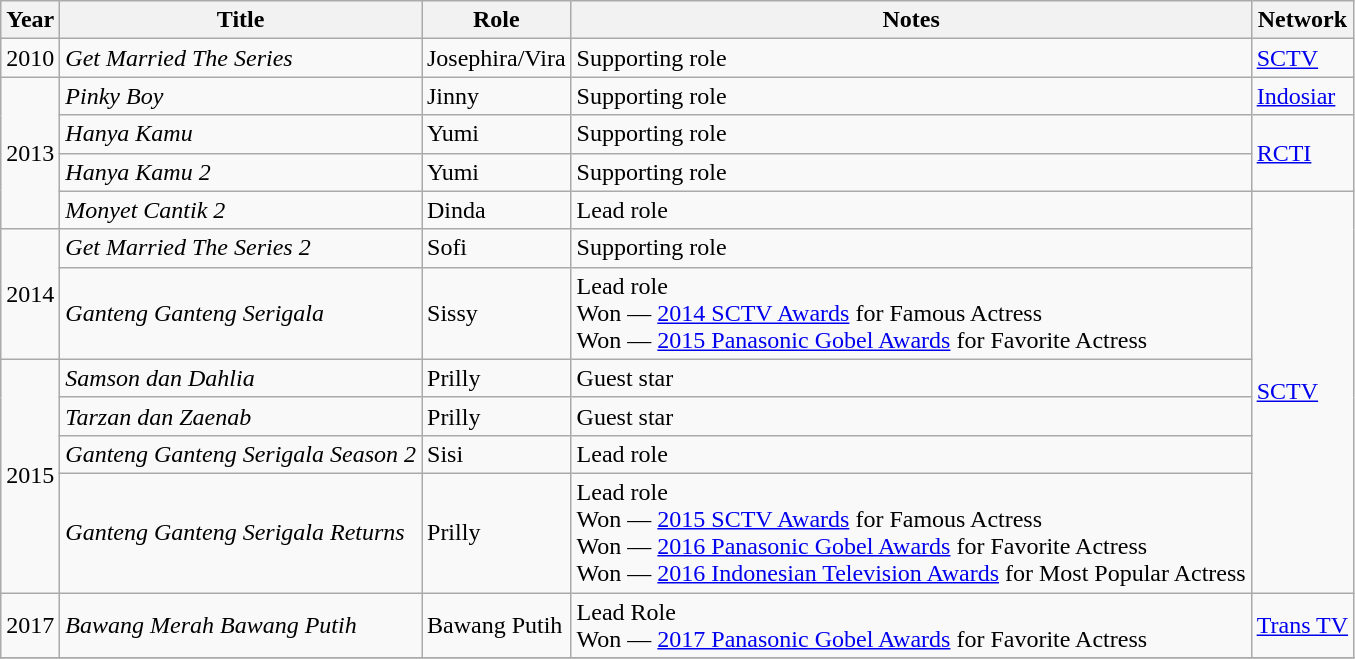<table class="wikitable">
<tr>
<th>Year</th>
<th>Title</th>
<th>Role</th>
<th>Notes</th>
<th>Network</th>
</tr>
<tr>
<td>2010</td>
<td><em>Get Married The Series</em></td>
<td>Josephira/Vira</td>
<td>Supporting role</td>
<td><a href='#'>SCTV</a></td>
</tr>
<tr>
<td rowspan="4">2013</td>
<td><em>Pinky Boy</em></td>
<td>Jinny</td>
<td>Supporting role</td>
<td><a href='#'>Indosiar</a></td>
</tr>
<tr>
<td><em>Hanya Kamu</em></td>
<td>Yumi</td>
<td>Supporting role</td>
<td rowspan="2"><a href='#'>RCTI</a></td>
</tr>
<tr>
<td><em>Hanya Kamu 2</em></td>
<td>Yumi</td>
<td>Supporting role</td>
</tr>
<tr>
<td><em>Monyet Cantik 2</em></td>
<td>Dinda</td>
<td>Lead role</td>
<td rowspan="7"><a href='#'>SCTV</a></td>
</tr>
<tr>
<td rowspan="2">2014</td>
<td><em>Get Married The Series 2</em></td>
<td>Sofi</td>
<td>Supporting role</td>
</tr>
<tr>
<td><em>Ganteng Ganteng Serigala</em></td>
<td>Sissy</td>
<td>Lead role<br>Won — <a href='#'>2014 SCTV Awards</a> for Famous Actress<br>Won — <a href='#'>2015 Panasonic Gobel Awards</a> for Favorite Actress</td>
</tr>
<tr>
<td rowspan="4">2015</td>
<td><em>Samson dan Dahlia</em></td>
<td>Prilly</td>
<td>Guest star</td>
</tr>
<tr>
<td><em>Tarzan dan Zaenab</em></td>
<td>Prilly</td>
<td>Guest star</td>
</tr>
<tr>
<td><em>Ganteng Ganteng Serigala Season 2</em></td>
<td>Sisi</td>
<td>Lead role</td>
</tr>
<tr>
<td><em>Ganteng Ganteng Serigala Returns</em></td>
<td>Prilly</td>
<td>Lead role<br>Won — <a href='#'>2015 SCTV Awards</a> for Famous Actress<br>Won — <a href='#'>2016 Panasonic Gobel Awards</a> for Favorite Actress<br>Won — <a href='#'>2016 Indonesian Television Awards</a> for Most Popular Actress</td>
</tr>
<tr>
<td>2017</td>
<td><em>Bawang Merah Bawang Putih</em></td>
<td>Bawang Putih</td>
<td>Lead Role<br>Won — <a href='#'>2017 Panasonic Gobel Awards</a> for Favorite Actress</td>
<td><a href='#'>Trans TV</a></td>
</tr>
<tr>
</tr>
</table>
